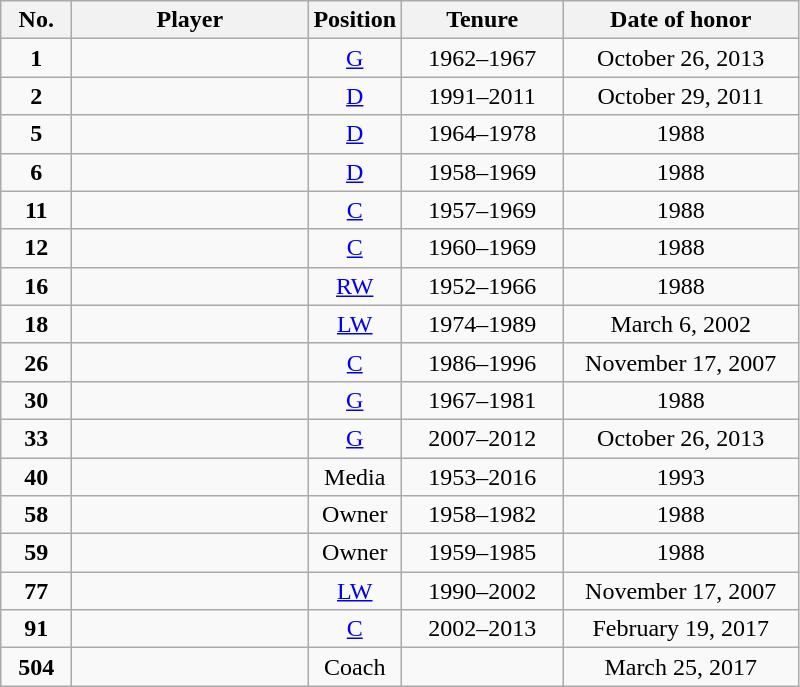<table class="wikitable sortable" style="text-align:center">
<tr>
<th width=40px>No.</th>
<th width=150px>Player</th>
<th width=40px>Position</th>
<th width=100px>Tenure</th>
<th width=150px>Date of honor</th>
</tr>
<tr>
<td><strong>1</strong></td>
<td></td>
<td><a href='#'>G</a></td>
<td>1962–1967</td>
<td>October 26, 2013</td>
</tr>
<tr>
<td><strong>2</strong></td>
<td></td>
<td><a href='#'>D</a></td>
<td>1991–2011</td>
<td>October 29, 2011</td>
</tr>
<tr>
<td><strong>5</strong></td>
<td></td>
<td><a href='#'>D</a></td>
<td>1964–1978</td>
<td>1988</td>
</tr>
<tr>
<td><strong>6</strong></td>
<td></td>
<td><a href='#'>D</a></td>
<td>1958–1969</td>
<td>1988</td>
</tr>
<tr>
<td><strong>11</strong></td>
<td></td>
<td><a href='#'>C</a></td>
<td>1957–1969</td>
<td>1988</td>
</tr>
<tr>
<td><strong>12</strong></td>
<td></td>
<td><a href='#'>C</a></td>
<td>1960–1969</td>
<td>1988</td>
</tr>
<tr>
<td><strong>16</strong></td>
<td></td>
<td><a href='#'>RW</a></td>
<td>1952–1966</td>
<td>1988</td>
</tr>
<tr>
<td><strong>18</strong></td>
<td></td>
<td><a href='#'>LW</a></td>
<td>1974–1989</td>
<td>March 6, 2002</td>
</tr>
<tr>
<td><strong>26</strong></td>
<td></td>
<td><a href='#'>C</a></td>
<td>1986–1996</td>
<td>November 17, 2007</td>
</tr>
<tr>
<td><strong>30</strong></td>
<td></td>
<td><a href='#'>G</a></td>
<td>1967–1981</td>
<td>1988</td>
</tr>
<tr>
<td><strong>33</strong></td>
<td></td>
<td><a href='#'>G</a></td>
<td>2007–2012</td>
<td>October 26, 2013</td>
</tr>
<tr>
<td><strong>40</strong></td>
<td></td>
<td>Media</td>
<td>1953–2016</td>
<td>1993</td>
</tr>
<tr>
<td><strong>58</strong></td>
<td></td>
<td>Owner</td>
<td>1958–1982</td>
<td>1988</td>
</tr>
<tr>
<td><strong>59</strong></td>
<td></td>
<td>Owner</td>
<td>1959–1985</td>
<td>1988</td>
</tr>
<tr>
<td><strong>77</strong></td>
<td></td>
<td><a href='#'>LW</a></td>
<td>1990–2002</td>
<td>November 17, 2007</td>
</tr>
<tr>
<td><strong>91</strong></td>
<td></td>
<td><a href='#'>C</a></td>
<td>2002–2013</td>
<td>February 19, 2017</td>
</tr>
<tr>
<td><strong>504</strong></td>
<td></td>
<td>Coach</td>
<td></td>
<td>March 25, 2017</td>
</tr>
</table>
